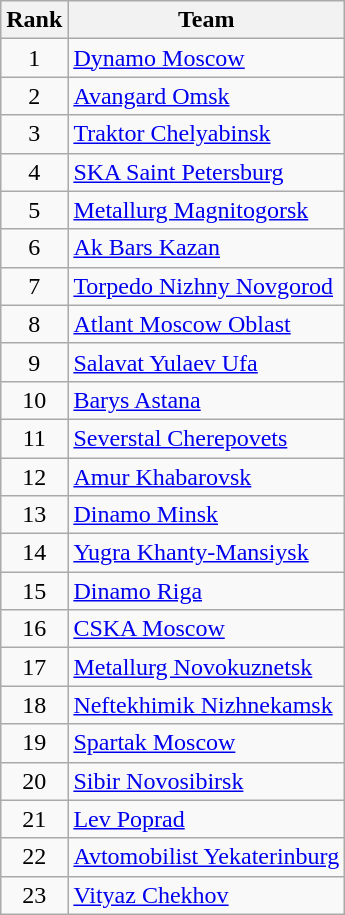<table class="wikitable">
<tr>
<th align="center">Rank</th>
<th>Team</th>
</tr>
<tr>
<td rowspan="1" align="center">1</td>
<td> <a href='#'>Dynamo Moscow</a></td>
</tr>
<tr>
<td rowspan="1" align="center">2</td>
<td> <a href='#'>Avangard Omsk</a></td>
</tr>
<tr>
<td rowspan="1" align="center">3</td>
<td> <a href='#'>Traktor Chelyabinsk</a></td>
</tr>
<tr>
<td rowspan="1" align="center">4</td>
<td> <a href='#'>SKA Saint Petersburg</a></td>
</tr>
<tr>
<td rowspan="1" align="center">5</td>
<td> <a href='#'>Metallurg Magnitogorsk</a></td>
</tr>
<tr>
<td rowspan="1" align="center">6</td>
<td> <a href='#'>Ak Bars Kazan</a></td>
</tr>
<tr>
<td rowspan="1" align="center">7</td>
<td> <a href='#'>Torpedo Nizhny Novgorod</a></td>
</tr>
<tr>
<td rowspan="1" align="center">8</td>
<td> <a href='#'>Atlant Moscow Oblast</a></td>
</tr>
<tr>
<td rowspan="1" align="center">9</td>
<td> <a href='#'>Salavat Yulaev Ufa</a></td>
</tr>
<tr>
<td rowspan="1" align="center">10</td>
<td> <a href='#'>Barys Astana</a></td>
</tr>
<tr>
<td rowspan="1" align="center">11</td>
<td> <a href='#'>Severstal Cherepovets</a></td>
</tr>
<tr>
<td rowspan="1" align="center">12</td>
<td> <a href='#'>Amur Khabarovsk</a></td>
</tr>
<tr>
<td rowspan="1" align="center">13</td>
<td> <a href='#'>Dinamo Minsk</a></td>
</tr>
<tr>
<td rowspan="1" align="center">14</td>
<td> <a href='#'>Yugra Khanty-Mansiysk</a></td>
</tr>
<tr>
<td rowspan="1" align="center">15</td>
<td> <a href='#'>Dinamo Riga</a></td>
</tr>
<tr>
<td rowspan="1" align="center">16</td>
<td> <a href='#'>CSKA Moscow</a></td>
</tr>
<tr>
<td rowspan="1" align="center">17</td>
<td> <a href='#'>Metallurg Novokuznetsk</a></td>
</tr>
<tr>
<td rowspan="1" align="center">18</td>
<td> <a href='#'>Neftekhimik Nizhnekamsk</a></td>
</tr>
<tr>
<td rowspan="1" align="center">19</td>
<td> <a href='#'>Spartak Moscow</a></td>
</tr>
<tr>
<td rowspan="1" align="center">20</td>
<td> <a href='#'>Sibir Novosibirsk</a></td>
</tr>
<tr>
<td rowspan="1" align="center">21</td>
<td> <a href='#'>Lev Poprad</a></td>
</tr>
<tr>
<td rowspan="1" align="center">22</td>
<td> <a href='#'>Avtomobilist Yekaterinburg</a></td>
</tr>
<tr>
<td rowspan="1" align="center">23</td>
<td> <a href='#'>Vityaz Chekhov</a></td>
</tr>
</table>
